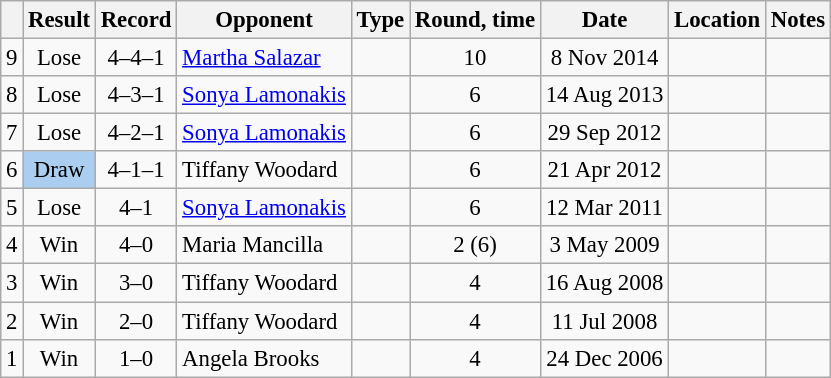<table class="wikitable" style="text-align:center; font-size:95%">
<tr>
<th></th>
<th>Result</th>
<th>Record</th>
<th>Opponent</th>
<th>Type</th>
<th>Round, time</th>
<th>Date</th>
<th>Location</th>
<th>Notes</th>
</tr>
<tr>
<td>9</td>
<td>Lose</td>
<td>4–4–1</td>
<td style="text-align:left;"> <a href='#'>Martha Salazar</a></td>
<td></td>
<td>10</td>
<td>8 Nov 2014</td>
<td style="text-align:left;"> </td>
<td style="text-align:left;"></td>
</tr>
<tr>
<td>8</td>
<td>Lose</td>
<td>4–3–1</td>
<td style="text-align:left;"> <a href='#'>Sonya Lamonakis</a></td>
<td></td>
<td>6</td>
<td>14 Aug 2013</td>
<td style="text-align:left;"> </td>
<td style="text-align:left;"></td>
</tr>
<tr>
<td>7</td>
<td>Lose</td>
<td>4–2–1</td>
<td style="text-align:left;"> <a href='#'>Sonya Lamonakis</a></td>
<td></td>
<td>6</td>
<td>29 Sep 2012</td>
<td style="text-align:left;"> </td>
<td style="text-align:left;"></td>
</tr>
<tr>
<td>6</td>
<td style="background:#abcdef;">Draw</td>
<td>4–1–1</td>
<td style="text-align:left;"> Tiffany Woodard</td>
<td></td>
<td>6</td>
<td>21 Apr 2012</td>
<td style="text-align:left;"> </td>
<td style="text-align:left;"></td>
</tr>
<tr>
<td>5</td>
<td>Lose</td>
<td>4–1</td>
<td style="text-align:left;"> <a href='#'>Sonya Lamonakis</a></td>
<td></td>
<td>6</td>
<td>12 Mar 2011</td>
<td style="text-align:left;"> </td>
<td></td>
</tr>
<tr>
<td>4</td>
<td>Win</td>
<td>4–0</td>
<td style="text-align:left;"> Maria Mancilla</td>
<td></td>
<td>2 (6)</td>
<td>3 May 2009</td>
<td style="text-align:left;"> </td>
<td style="text-align:left;"></td>
</tr>
<tr>
<td>3</td>
<td>Win</td>
<td>3–0</td>
<td style="text-align:left;"> Tiffany Woodard</td>
<td></td>
<td>4</td>
<td>16 Aug 2008</td>
<td style="text-align:left;"> </td>
<td style="text-align:left;"></td>
</tr>
<tr>
<td>2</td>
<td>Win</td>
<td>2–0</td>
<td style="text-align:left;"> Tiffany Woodard</td>
<td></td>
<td>4</td>
<td>11 Jul 2008</td>
<td style="text-align:left;"> </td>
<td style="text-align:left;"></td>
</tr>
<tr>
<td>1</td>
<td>Win</td>
<td>1–0</td>
<td style="text-align:left;"> Angela Brooks</td>
<td></td>
<td>4</td>
<td>24 Dec 2006</td>
<td style="text-align:left;"> </td>
<td style="text-align:left;"></td>
</tr>
</table>
